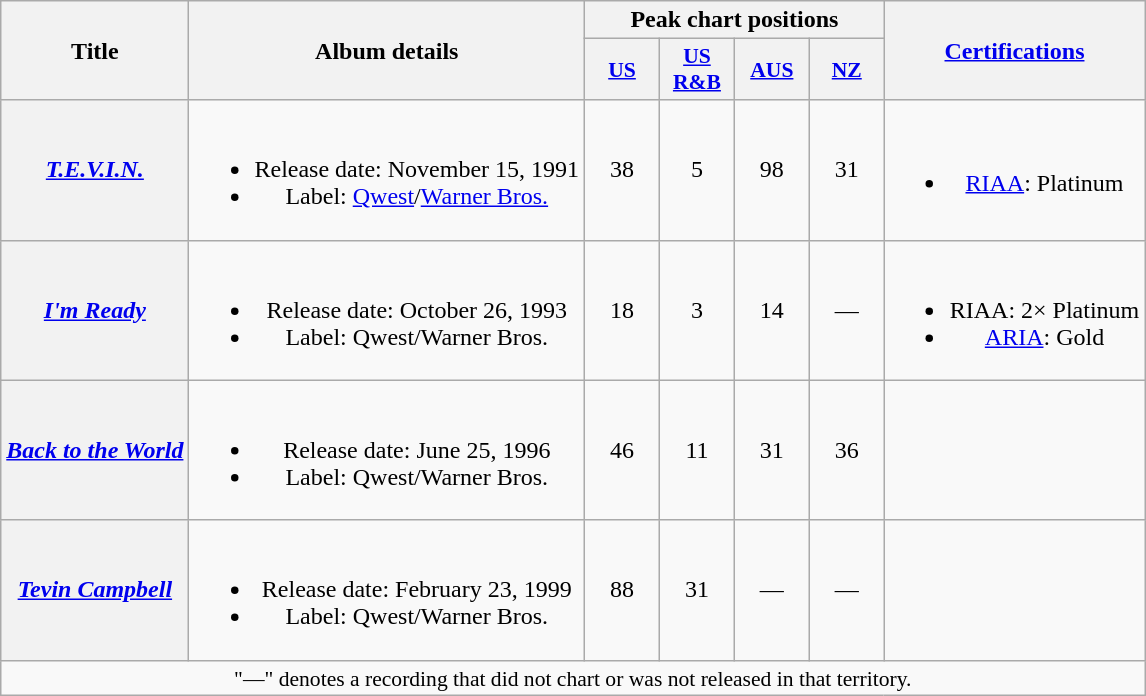<table class="wikitable plainrowheaders" style="text-align:center;">
<tr>
<th rowspan="2">Title</th>
<th rowspan="2">Album details</th>
<th colspan="4">Peak chart positions</th>
<th rowspan="2"><a href='#'>Certifications</a></th>
</tr>
<tr>
<th scope="col" style="width:3em;font-size:90%;"><a href='#'>US</a><br></th>
<th scope="col" style="width:3em;font-size:90%;"><a href='#'>US<br>R&B</a><br></th>
<th scope="col" style="width:3em;font-size:90%;"><a href='#'>AUS</a><br></th>
<th scope="col" style="width:3em;font-size:90%;"><a href='#'>NZ</a><br></th>
</tr>
<tr>
<th scope="row"><em><a href='#'>T.E.V.I.N.</a></em></th>
<td><br><ul><li>Release date: November 15, 1991</li><li>Label: <a href='#'>Qwest</a>/<a href='#'>Warner Bros.</a></li></ul></td>
<td>38</td>
<td>5</td>
<td>98</td>
<td>31</td>
<td><br><ul><li><a href='#'>RIAA</a>: Platinum</li></ul></td>
</tr>
<tr>
<th scope="row"><em><a href='#'>I'm Ready</a></em></th>
<td><br><ul><li>Release date: October 26, 1993</li><li>Label: Qwest/Warner Bros.</li></ul></td>
<td>18</td>
<td>3</td>
<td>14</td>
<td>—</td>
<td><br><ul><li>RIAA: 2× Platinum</li><li><a href='#'>ARIA</a>: Gold</li></ul></td>
</tr>
<tr>
<th scope="row"><em><a href='#'>Back to the World</a></em></th>
<td><br><ul><li>Release date: June 25, 1996</li><li>Label: Qwest/Warner Bros.</li></ul></td>
<td>46</td>
<td>11</td>
<td>31</td>
<td>36</td>
<td></td>
</tr>
<tr>
<th scope="row"><em><a href='#'>Tevin Campbell</a></em></th>
<td><br><ul><li>Release date: February 23, 1999</li><li>Label: Qwest/Warner Bros.</li></ul></td>
<td>88</td>
<td>31</td>
<td>—</td>
<td>—</td>
<td></td>
</tr>
<tr>
<td colspan="15" style="font-size:90%">"—" denotes a recording that did not chart or was not released in that territory.</td>
</tr>
</table>
